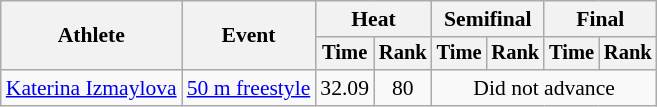<table class=wikitable style="font-size:90%">
<tr>
<th rowspan="2">Athlete</th>
<th rowspan="2">Event</th>
<th colspan="2">Heat</th>
<th colspan="2">Semifinal</th>
<th colspan="2">Final</th>
</tr>
<tr style="font-size:95%">
<th>Time</th>
<th>Rank</th>
<th>Time</th>
<th>Rank</th>
<th>Time</th>
<th>Rank</th>
</tr>
<tr align=center>
<td align=left><a href='#'>Katerina Izmaylova</a></td>
<td align=left><a href='#'>50 m freestyle</a></td>
<td>32.09</td>
<td>80</td>
<td colspan=4>Did not advance</td>
</tr>
</table>
